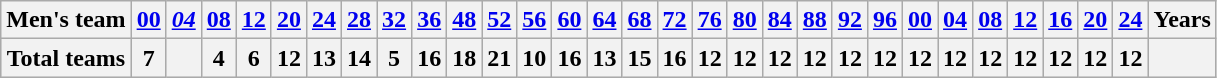<table class="wikitable plainrowheaders sticky-header" style="text-align: center; margin-left: 1em;">
<tr>
<th scope="col">Men's team</th>
<th scope="col"><a href='#'>00</a></th>
<th scope="col"><em><a href='#'>04</a></em></th>
<th scope="col"><a href='#'>08</a></th>
<th scope="col"><a href='#'>12</a></th>
<th scope="col"><a href='#'>20</a></th>
<th scope="col"><a href='#'>24</a></th>
<th scope="col"><a href='#'>28</a></th>
<th scope="col"><a href='#'>32</a></th>
<th scope="col"><a href='#'>36</a></th>
<th scope="col"><a href='#'>48</a></th>
<th scope="col"><a href='#'>52</a></th>
<th scope="col"><a href='#'>56</a></th>
<th scope="col"><a href='#'>60</a></th>
<th scope="col"><a href='#'>64</a></th>
<th scope="col"><a href='#'>68</a></th>
<th scope="col"><a href='#'>72</a></th>
<th scope="col"><a href='#'>76</a></th>
<th scope="col"><a href='#'>80</a></th>
<th scope="col"><a href='#'>84</a></th>
<th scope="col"><a href='#'>88</a></th>
<th scope="col"><a href='#'>92</a></th>
<th scope="col"><a href='#'>96</a></th>
<th scope="col"><a href='#'>00</a></th>
<th scope="col"><a href='#'>04</a></th>
<th scope="col"><a href='#'>08</a></th>
<th scope="col"><a href='#'>12</a></th>
<th scope="col"><a href='#'>16</a></th>
<th scope="col"><a href='#'>20</a></th>
<th scope="col"><a href='#'>24</a></th>
<th scope="col">Years</th>
</tr>
<tr style="background-color: lightgrey;">
<th>Total teams</th>
<th>7</th>
<th></th>
<th>4</th>
<th>6</th>
<th>12</th>
<th>13</th>
<th>14</th>
<th>5</th>
<th>16</th>
<th>18</th>
<th>21</th>
<th>10</th>
<th>16</th>
<th>13</th>
<th>15</th>
<th>16</th>
<th>12</th>
<th>12</th>
<th>12</th>
<th>12</th>
<th>12</th>
<th>12</th>
<th>12</th>
<th>12</th>
<th>12</th>
<th>12</th>
<th>12</th>
<th>12</th>
<th>12</th>
<th></th>
</tr>
</table>
